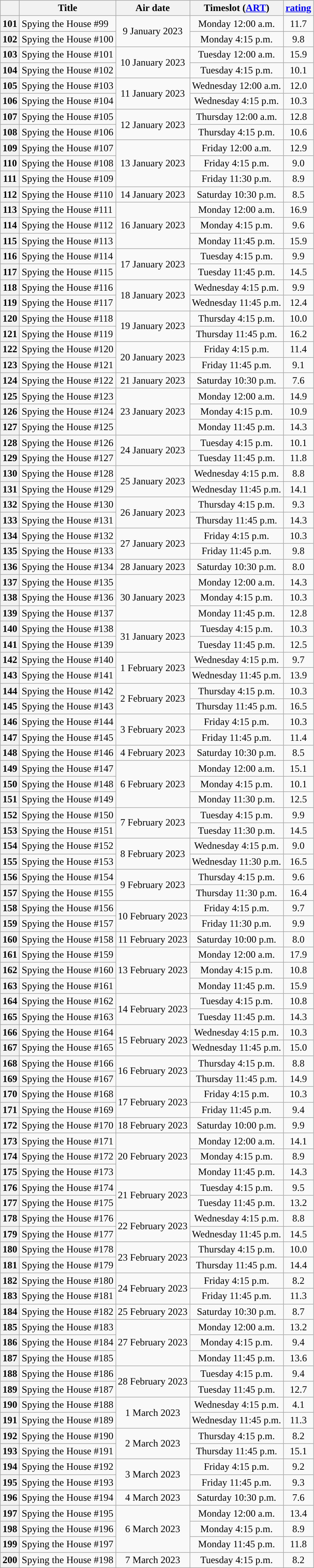<table class="wikitable sortable plainrowheaders mw-collapsible mw-collapsed" style="text-align:center">
<tr>
<th></th>
<th>Title</th>
<th>Air date</th>
<th>Timeslot (<a href='#'>ART</a>)</th>
<th> <a href='#'>rating</a></th>
</tr>
<tr>
<th scope="row" style="text-align:center">101</th>
<td style="text-align: left;">Spying the House #99</td>
<td rowspan="2">9 January 2023</td>
<td>Monday 12:00 a.m.</td>
<td>11.7</td>
</tr>
<tr>
<th scope="row" style="text-align:center">102</th>
<td style="text-align: left;">Spying the House #100</td>
<td>Monday 4:15 p.m.</td>
<td>9.8</td>
</tr>
<tr>
<th scope="row" style="text-align:center">103</th>
<td style="text-align: left;">Spying the House #101</td>
<td rowspan="2">10 January 2023</td>
<td>Tuesday 12:00 a.m.</td>
<td>15.9</td>
</tr>
<tr>
<th scope="row" style="text-align:center">104</th>
<td style="text-align: left;">Spying the House #102</td>
<td>Tuesday 4:15 p.m.</td>
<td>10.1</td>
</tr>
<tr>
<th scope="row" style="text-align:center">105</th>
<td style="text-align: left;">Spying the House #103</td>
<td rowspan="2">11 January 2023</td>
<td>Wednesday 12:00 a.m.</td>
<td>12.0</td>
</tr>
<tr>
<th scope="row" style="text-align:center">106</th>
<td style="text-align: left;">Spying the House #104</td>
<td>Wednesday 4:15 p.m.</td>
<td>10.3</td>
</tr>
<tr>
<th scope="row" style="text-align:center">107</th>
<td style="text-align: left;">Spying the House #105</td>
<td rowspan="2">12 January 2023</td>
<td>Thursday 12:00 a.m.</td>
<td>12.8</td>
</tr>
<tr>
<th scope="row" style="text-align:center">108</th>
<td style="text-align: left;">Spying the House #106</td>
<td>Thursday 4:15 p.m.</td>
<td>10.6</td>
</tr>
<tr>
<th scope="row" style="text-align:center">109</th>
<td style="text-align: left;">Spying the House #107</td>
<td rowspan="3">13 January 2023</td>
<td>Friday 12:00 a.m.</td>
<td>12.9</td>
</tr>
<tr>
<th scope="row" style="text-align:center">110</th>
<td style="text-align: left;">Spying the House #108</td>
<td>Friday 4:15 p.m.</td>
<td>9.0</td>
</tr>
<tr>
<th scope="row" style="text-align:center">111</th>
<td style="text-align: left;">Spying the House #109</td>
<td>Friday 11:30 p.m.</td>
<td>8.9</td>
</tr>
<tr>
<th scope="row" style="text-align:center">112</th>
<td style="text-align: left;">Spying the House #110</td>
<td>14 January 2023</td>
<td>Saturday 10:30 p.m.</td>
<td>8.5</td>
</tr>
<tr>
<th scope="row" style="text-align:center">113</th>
<td style="text-align: left;">Spying the House #111</td>
<td rowspan="3">16 January 2023</td>
<td>Monday 12:00 a.m.</td>
<td>16.9</td>
</tr>
<tr>
<th scope="row" style="text-align:center">114</th>
<td style="text-align: left;">Spying the House #112</td>
<td>Monday 4:15 p.m.</td>
<td>9.6</td>
</tr>
<tr>
<th scope="row" style="text-align:center">115</th>
<td style="text-align: left;">Spying the House #113</td>
<td>Monday 11:45 p.m.</td>
<td>15.9</td>
</tr>
<tr>
<th scope="row" style="text-align:center">116</th>
<td style="text-align: left;">Spying the House #114</td>
<td rowspan="2">17 January 2023</td>
<td>Tuesday 4:15 p.m.</td>
<td>9.9</td>
</tr>
<tr>
<th scope="row" style="text-align:center">117</th>
<td style="text-align: left;">Spying the House #115</td>
<td>Tuesday 11:45 p.m.</td>
<td>14.5</td>
</tr>
<tr>
<th scope="row" style="text-align:center">118</th>
<td style="text-align: left;">Spying the House #116</td>
<td rowspan="2">18 January 2023</td>
<td>Wednesday 4:15 p.m.</td>
<td>9.9</td>
</tr>
<tr>
<th scope="row" style="text-align:center">119</th>
<td style="text-align: left;">Spying the House #117</td>
<td>Wednesday 11:45 p.m.</td>
<td>12.4</td>
</tr>
<tr>
<th scope="row" style="text-align:center">120</th>
<td style="text-align: left;">Spying the House #118</td>
<td rowspan="2">19 January 2023</td>
<td>Thursday 4:15 p.m.</td>
<td>10.0</td>
</tr>
<tr>
<th scope="row" style="text-align:center">121</th>
<td style="text-align: left;">Spying the House #119</td>
<td>Thursday 11:45 p.m.</td>
<td>16.2</td>
</tr>
<tr>
<th scope="row" style="text-align:center">122</th>
<td style="text-align: left;">Spying the House #120</td>
<td rowspan="2">20 January 2023</td>
<td>Friday 4:15 p.m.</td>
<td>11.4</td>
</tr>
<tr>
<th scope="row" style="text-align:center">123</th>
<td style="text-align: left;">Spying the House #121</td>
<td>Friday 11:45 p.m.</td>
<td>9.1</td>
</tr>
<tr>
<th scope="row" style="text-align:center">124</th>
<td style="text-align: left;">Spying the House #122</td>
<td>21 January 2023</td>
<td>Saturday 10:30 p.m.</td>
<td>7.6</td>
</tr>
<tr>
<th scope="row" style="text-align:center">125</th>
<td style="text-align: left;">Spying the House #123</td>
<td rowspan="3">23 January 2023</td>
<td>Monday 12:00 a.m.</td>
<td>14.9</td>
</tr>
<tr>
<th scope="row" style="text-align:center">126</th>
<td style="text-align: left;">Spying the House #124</td>
<td>Monday 4:15 p.m.</td>
<td>10.9</td>
</tr>
<tr>
<th scope="row" style="text-align:center">127</th>
<td style="text-align: left;">Spying the House #125</td>
<td>Monday 11:45 p.m.</td>
<td>14.3</td>
</tr>
<tr>
<th scope="row" style="text-align:center">128</th>
<td style="text-align: left;">Spying the House #126</td>
<td rowspan="2">24 January 2023</td>
<td>Tuesday 4:15 p.m.</td>
<td>10.1</td>
</tr>
<tr>
<th scope="row" style="text-align:center">129</th>
<td style="text-align: left;">Spying the House #127</td>
<td>Tuesday 11:45 p.m.</td>
<td>11.8</td>
</tr>
<tr>
<th scope="row" style="text-align:center">130</th>
<td style="text-align: left;">Spying the House #128</td>
<td rowspan="2">25 January 2023</td>
<td>Wednesday 4:15 p.m.</td>
<td>8.8</td>
</tr>
<tr>
<th scope="row" style="text-align:center">131</th>
<td style="text-align: left;">Spying the House #129</td>
<td>Wednesday 11:45 p.m.</td>
<td>14.1</td>
</tr>
<tr>
<th scope="row" style="text-align:center">132</th>
<td style="text-align: left;">Spying the House #130</td>
<td rowspan="2">26 January 2023</td>
<td>Thursday 4:15 p.m.</td>
<td>9.3</td>
</tr>
<tr>
<th scope="row" style="text-align:center">133</th>
<td style="text-align: left;">Spying the House #131</td>
<td>Thursday 11:45 p.m.</td>
<td>14.3</td>
</tr>
<tr>
<th scope="row" style="text-align:center">134</th>
<td style="text-align: left;">Spying the House #132</td>
<td rowspan="2">27 January 2023</td>
<td>Friday 4:15 p.m.</td>
<td>10.3</td>
</tr>
<tr>
<th scope="row" style="text-align:center">135</th>
<td style="text-align: left;">Spying the House #133</td>
<td>Friday 11:45 p.m.</td>
<td>9.8</td>
</tr>
<tr>
<th scope="row" style="text-align:center">136</th>
<td style="text-align: left;">Spying the House #134</td>
<td>28 January 2023</td>
<td>Saturday 10:30 p.m.</td>
<td>8.0</td>
</tr>
<tr>
<th scope="row" style="text-align:center">137</th>
<td style="text-align: left;">Spying the House #135</td>
<td rowspan="3">30 January 2023</td>
<td>Monday 12:00 a.m.</td>
<td>14.3</td>
</tr>
<tr>
<th scope="row" style="text-align:center">138</th>
<td style="text-align: left;">Spying the House #136</td>
<td>Monday 4:15 p.m.</td>
<td>10.3</td>
</tr>
<tr>
<th scope="row" style="text-align:center">139</th>
<td style="text-align: left;">Spying the House #137</td>
<td>Monday 11:45 p.m.</td>
<td>12.8</td>
</tr>
<tr>
<th scope="row" style="text-align:center">140</th>
<td style="text-align: left;">Spying the House #138</td>
<td rowspan="2">31 January 2023</td>
<td>Tuesday 4:15 p.m.</td>
<td>10.3</td>
</tr>
<tr>
<th scope="row" style="text-align:center">141</th>
<td style="text-align: left;">Spying the House #139</td>
<td>Tuesday 11:45 p.m.</td>
<td>12.5</td>
</tr>
<tr>
<th scope="row" style="text-align:center">142</th>
<td style="text-align: left;">Spying the House #140</td>
<td rowspan="2">1 February 2023</td>
<td>Wednesday 4:15 p.m.</td>
<td>9.7</td>
</tr>
<tr>
<th scope="row" style="text-align:center">143</th>
<td style="text-align: left;">Spying the House #141</td>
<td>Wednesday 11:45 p.m.</td>
<td>13.9</td>
</tr>
<tr>
<th scope="row" style="text-align:center">144</th>
<td style="text-align: left;">Spying the House #142</td>
<td rowspan="2">2 February 2023</td>
<td>Thursday 4:15 p.m.</td>
<td>10.3</td>
</tr>
<tr>
<th scope="row" style="text-align:center">145</th>
<td style="text-align: left;">Spying the House #143</td>
<td>Thursday 11:45 p.m.</td>
<td>16.5</td>
</tr>
<tr>
<th scope="row" style="text-align:center">146</th>
<td style="text-align: left;">Spying the House #144</td>
<td rowspan="2">3 February 2023</td>
<td>Friday 4:15 p.m.</td>
<td>10.3</td>
</tr>
<tr>
<th scope="row" style="text-align:center">147</th>
<td style="text-align: left;">Spying the House #145</td>
<td>Friday 11:45 p.m.</td>
<td>11.4</td>
</tr>
<tr>
<th scope="row" style="text-align:center">148</th>
<td style="text-align: left;">Spying the House #146</td>
<td>4 February 2023</td>
<td>Saturday 10:30 p.m.</td>
<td>8.5</td>
</tr>
<tr>
<th scope="row" style="text-align:center">149</th>
<td style="text-align: left;">Spying the House #147</td>
<td rowspan="3">6 February 2023</td>
<td>Monday 12:00 a.m.</td>
<td>15.1</td>
</tr>
<tr>
<th scope="row" style="text-align:center">150</th>
<td style="text-align: left;">Spying the House #148</td>
<td>Monday 4:15 p.m.</td>
<td>10.1</td>
</tr>
<tr>
<th scope="row" style="text-align:center">151</th>
<td style="text-align: left;">Spying the House #149</td>
<td>Monday 11:30 p.m.</td>
<td>12.5</td>
</tr>
<tr>
<th scope="row" style="text-align:center">152</th>
<td style="text-align: left;">Spying the House #150</td>
<td rowspan="2">7 February 2023</td>
<td>Tuesday 4:15 p.m.</td>
<td>9.9</td>
</tr>
<tr>
<th scope="row" style="text-align:center">153</th>
<td style="text-align: left;">Spying the House #151</td>
<td>Tuesday 11:30 p.m.</td>
<td>14.5</td>
</tr>
<tr>
<th scope="row" style="text-align:center">154</th>
<td style="text-align: left;">Spying the House #152</td>
<td rowspan="2">8 February 2023</td>
<td>Wednesday 4:15 p.m.</td>
<td>9.0</td>
</tr>
<tr>
<th scope="row" style="text-align:center">155</th>
<td style="text-align: left;">Spying the House #153</td>
<td>Wednesday 11:30 p.m.</td>
<td>16.5</td>
</tr>
<tr>
<th scope="row" style="text-align:center">156</th>
<td style="text-align: left;">Spying the House #154</td>
<td rowspan="2">9 February 2023</td>
<td>Thursday 4:15 p.m.</td>
<td>9.6</td>
</tr>
<tr>
<th scope="row" style="text-align:center">157</th>
<td style="text-align: left;">Spying the House #155</td>
<td>Thursday 11:30 p.m.</td>
<td>16.4</td>
</tr>
<tr>
<th scope="row" style="text-align:center">158</th>
<td style="text-align: left;">Spying the House #156</td>
<td rowspan="2">10 February 2023</td>
<td>Friday 4:15 p.m.</td>
<td>9.7</td>
</tr>
<tr>
<th scope="row" style="text-align:center">159</th>
<td style="text-align: left;">Spying the House #157</td>
<td>Friday 11:30 p.m.</td>
<td>9.9</td>
</tr>
<tr>
<th scope="row" style="text-align:center">160</th>
<td style="text-align: left;">Spying the House #158</td>
<td>11 February 2023</td>
<td>Saturday 10:00 p.m.</td>
<td>8.0</td>
</tr>
<tr>
<th scope="row" style="text-align:center">161</th>
<td style="text-align: left;">Spying the House #159</td>
<td rowspan="3">13 February 2023</td>
<td>Monday 12:00 a.m.</td>
<td>17.9</td>
</tr>
<tr>
<th scope="row" style="text-align:center">162</th>
<td style="text-align: left;">Spying the House #160</td>
<td>Monday 4:15 p.m.</td>
<td>10.8</td>
</tr>
<tr>
<th scope="row" style="text-align:center">163</th>
<td style="text-align: left;">Spying the House #161</td>
<td>Monday 11:45 p.m.</td>
<td>15.9</td>
</tr>
<tr>
<th scope="row" style="text-align:center">164</th>
<td style="text-align: left;">Spying the House #162</td>
<td rowspan="2">14 February 2023</td>
<td>Tuesday 4:15 p.m.</td>
<td>10.8</td>
</tr>
<tr>
<th scope="row" style="text-align:center">165</th>
<td style="text-align: left;">Spying the House #163</td>
<td>Tuesday 11:45 p.m.</td>
<td>14.3</td>
</tr>
<tr>
<th scope="row" style="text-align:center">166</th>
<td style="text-align: left;">Spying the House #164</td>
<td rowspan="2">15 February 2023</td>
<td>Wednesday 4:15 p.m.</td>
<td>10.3</td>
</tr>
<tr>
<th scope="row" style="text-align:center">167</th>
<td style="text-align: left;">Spying the House #165</td>
<td>Wednesday 11:45 p.m.</td>
<td>15.0</td>
</tr>
<tr>
<th scope="row" style="text-align:center">168</th>
<td style="text-align: left;">Spying the House #166</td>
<td rowspan="2">16 February 2023</td>
<td>Thursday 4:15 p.m.</td>
<td>8.8</td>
</tr>
<tr>
<th scope="row" style="text-align:center">169</th>
<td style="text-align: left;">Spying the House #167</td>
<td>Thursday 11:45 p.m.</td>
<td>14.9</td>
</tr>
<tr>
<th scope="row" style="text-align:center">170</th>
<td style="text-align: left;">Spying the House #168</td>
<td rowspan="2">17 February 2023</td>
<td>Friday 4:15 p.m.</td>
<td>10.3</td>
</tr>
<tr>
<th scope="row" style="text-align:center">171</th>
<td style="text-align: left;">Spying the House #169</td>
<td>Friday 11:45 p.m.</td>
<td>9.4</td>
</tr>
<tr>
<th scope="row" style="text-align:center">172</th>
<td style="text-align: left;">Spying the House #170</td>
<td>18 February 2023</td>
<td>Saturday 10:00 p.m.</td>
<td>9.9</td>
</tr>
<tr>
<th scope="row" style="text-align:center">173</th>
<td style="text-align: left;">Spying the House #171</td>
<td rowspan="3">20 February 2023</td>
<td>Monday 12:00 a.m.</td>
<td>14.1</td>
</tr>
<tr>
<th scope="row" style="text-align:center">174</th>
<td style="text-align: left;">Spying the House #172</td>
<td>Monday 4:15 p.m.</td>
<td>8.9</td>
</tr>
<tr>
<th scope="row" style="text-align:center">175</th>
<td style="text-align: left;">Spying the House #173</td>
<td>Monday 11:45 p.m.</td>
<td>14.3</td>
</tr>
<tr>
<th scope="row" style="text-align:center">176</th>
<td style="text-align: left;">Spying the House #174</td>
<td rowspan="2">21 February 2023</td>
<td>Tuesday 4:15 p.m.</td>
<td>9.5</td>
</tr>
<tr>
<th scope="row" style="text-align:center">177</th>
<td style="text-align: left;">Spying the House #175</td>
<td>Tuesday 11:45 p.m.</td>
<td>13.2</td>
</tr>
<tr>
<th scope="row" style="text-align:center">178</th>
<td style="text-align: left;">Spying the House #176</td>
<td rowspan="2">22 February 2023</td>
<td>Wednesday 4:15 p.m.</td>
<td>8.8</td>
</tr>
<tr>
<th scope="row" style="text-align:center">179</th>
<td style="text-align: left;">Spying the House #177</td>
<td>Wednesday 11:45 p.m.</td>
<td>14.5</td>
</tr>
<tr>
<th scope="row" style="text-align:center">180</th>
<td style="text-align: left;">Spying the House #178</td>
<td rowspan="2">23 February 2023</td>
<td>Thursday 4:15 p.m.</td>
<td>10.0</td>
</tr>
<tr>
<th scope="row" style="text-align:center">181</th>
<td style="text-align: left;">Spying the House #179</td>
<td>Thursday 11:45 p.m.</td>
<td>14.4</td>
</tr>
<tr>
<th scope="row" style="text-align:center">182</th>
<td style="text-align: left;">Spying the House #180</td>
<td rowspan="2">24 February 2023</td>
<td>Friday 4:15 p.m.</td>
<td>8.2</td>
</tr>
<tr>
<th scope="row" style="text-align:center">183</th>
<td style="text-align: left;">Spying the House #181</td>
<td>Friday 11:45 p.m.</td>
<td>11.3</td>
</tr>
<tr>
<th scope="row" style="text-align:center">184</th>
<td style="text-align: left;">Spying the House #182</td>
<td>25 February 2023</td>
<td>Saturday 10:30 p.m.</td>
<td>8.7</td>
</tr>
<tr>
<th scope="row" style="text-align:center">185</th>
<td style="text-align: left;">Spying the House #183</td>
<td rowspan="3">27 February 2023</td>
<td>Monday 12:00 a.m.</td>
<td>13.2</td>
</tr>
<tr>
<th scope="row" style="text-align:center">186</th>
<td style="text-align: left;">Spying the House #184</td>
<td>Monday 4:15 p.m.</td>
<td>9.4</td>
</tr>
<tr>
<th scope="row" style="text-align:center">187</th>
<td style="text-align: left;">Spying the House #185</td>
<td>Monday 11:45 p.m.</td>
<td>13.6</td>
</tr>
<tr>
<th scope="row" style="text-align:center">188</th>
<td style="text-align: left;">Spying the House #186</td>
<td rowspan="2">28 February 2023</td>
<td>Tuesday 4:15 p.m.</td>
<td>9.4</td>
</tr>
<tr>
<th scope="row" style="text-align:center">189</th>
<td style="text-align: left;">Spying the House #187</td>
<td>Tuesday 11:45 p.m.</td>
<td>12.7</td>
</tr>
<tr>
<th scope="row" style="text-align:center">190</th>
<td style="text-align: left;">Spying the House #188</td>
<td rowspan="2">1 March 2023</td>
<td>Wednesday 4:15 p.m.</td>
<td>4.1</td>
</tr>
<tr>
<th scope="row" style="text-align:center">191</th>
<td style="text-align: left;">Spying the House #189</td>
<td>Wednesday 11:45 p.m.</td>
<td>11.3</td>
</tr>
<tr>
<th scope="row" style="text-align:center">192</th>
<td style="text-align: left;">Spying the House #190</td>
<td rowspan="2">2 March 2023</td>
<td>Thursday 4:15 p.m.</td>
<td>8.2</td>
</tr>
<tr>
<th scope="row" style="text-align:center">193</th>
<td style="text-align: left;">Spying the House #191</td>
<td>Thursday 11:45 p.m.</td>
<td>15.1</td>
</tr>
<tr>
<th scope="row" style="text-align:center">194</th>
<td style="text-align: left;">Spying the House #192</td>
<td rowspan="2">3 March 2023</td>
<td>Friday 4:15 p.m.</td>
<td>9.2</td>
</tr>
<tr>
<th scope="row" style="text-align:center">195</th>
<td style="text-align: left;">Spying the House #193</td>
<td>Friday 11:45 p.m.</td>
<td>9.3</td>
</tr>
<tr>
<th scope="row" style="text-align:center">196</th>
<td style="text-align: left;">Spying the House #194</td>
<td>4 March 2023</td>
<td>Saturday 10:30 p.m.</td>
<td>7.6</td>
</tr>
<tr>
<th scope="row" style="text-align:center">197</th>
<td style="text-align: left;">Spying the House #195</td>
<td rowspan="3">6 March 2023</td>
<td>Monday 12:00 a.m.</td>
<td>13.4</td>
</tr>
<tr>
<th scope="row" style="text-align:center">198</th>
<td style="text-align: left;">Spying the House #196</td>
<td>Monday 4:15 p.m.</td>
<td>8.9</td>
</tr>
<tr>
<th scope="row" style="text-align:center">199</th>
<td style="text-align: left;">Spying the House #197</td>
<td>Monday 11:45 p.m.</td>
<td>11.8</td>
</tr>
<tr>
<th scope="row" style="text-align:center">200</th>
<td style="text-align: left;">Spying the House #198</td>
<td>7 March 2023</td>
<td>Tuesday 4:15 p.m.</td>
<td>8.2</td>
</tr>
</table>
